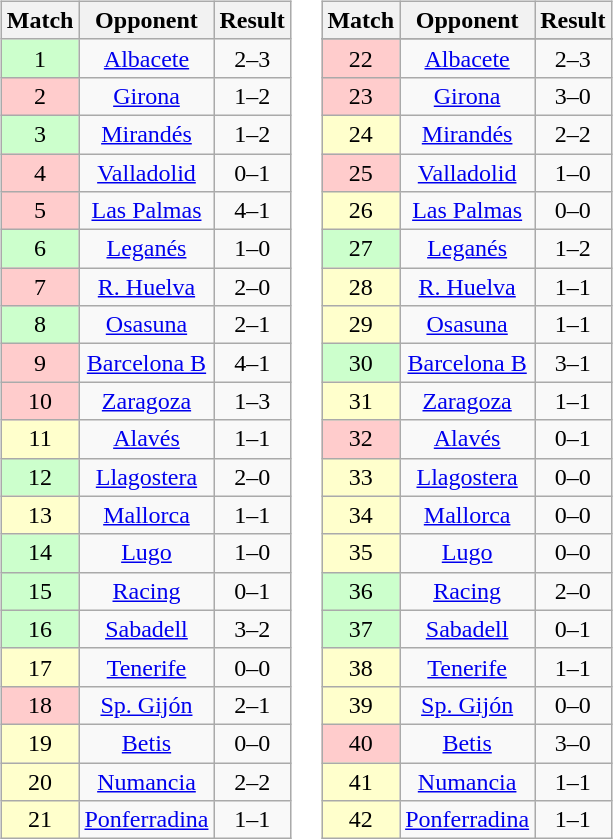<table>
<tr>
<td valign=top width=0%><br><table class="wikitable" style="font-size:100%; text-align:center">
<tr>
<th>Match</th>
<th>Opponent</th>
<th>Result</th>
</tr>
<tr>
<td bgcolor=#CCFFCC>1</td>
<td><a href='#'>Albacete</a></td>
<td>2–3</td>
</tr>
<tr>
<td bgcolor=#FFCCCC>2</td>
<td><a href='#'>Girona</a></td>
<td>1–2</td>
</tr>
<tr>
<td bgcolor=#CCFFCC>3</td>
<td><a href='#'>Mirandés</a></td>
<td>1–2</td>
</tr>
<tr>
<td bgcolor=#FFCCCC>4</td>
<td><a href='#'>Valladolid</a></td>
<td>0–1</td>
</tr>
<tr>
<td bgcolor=#FFCCCC>5</td>
<td><a href='#'>Las Palmas</a></td>
<td>4–1</td>
</tr>
<tr>
<td bgcolor=#CCFFCC>6</td>
<td><a href='#'>Leganés</a></td>
<td>1–0</td>
</tr>
<tr>
<td bgcolor=#FFCCCC>7</td>
<td><a href='#'>R. Huelva</a></td>
<td>2–0</td>
</tr>
<tr>
<td bgcolor=#CCFFCC>8</td>
<td><a href='#'>Osasuna</a></td>
<td>2–1</td>
</tr>
<tr>
<td bgcolor=#FFCCCC>9</td>
<td><a href='#'>Barcelona B</a></td>
<td>4–1</td>
</tr>
<tr>
<td bgcolor=#FFCCCC>10</td>
<td><a href='#'>Zaragoza</a></td>
<td>1–3</td>
</tr>
<tr>
<td bgcolor=#FFFFCC>11</td>
<td><a href='#'>Alavés</a></td>
<td>1–1</td>
</tr>
<tr>
<td bgcolor=#CCFFCC>12</td>
<td><a href='#'>Llagostera</a></td>
<td>2–0</td>
</tr>
<tr>
<td bgcolor=#FFFFCC>13</td>
<td><a href='#'>Mallorca</a></td>
<td>1–1</td>
</tr>
<tr>
<td bgcolor=#CCFFCC>14</td>
<td><a href='#'>Lugo</a></td>
<td>1–0</td>
</tr>
<tr>
<td bgcolor=#CCFFCC>15</td>
<td><a href='#'>Racing</a></td>
<td>0–1</td>
</tr>
<tr>
<td bgcolor=#CCFFCC>16</td>
<td><a href='#'>Sabadell</a></td>
<td>3–2</td>
</tr>
<tr>
<td bgcolor=#FFFFCC>17</td>
<td><a href='#'>Tenerife</a></td>
<td>0–0</td>
</tr>
<tr>
<td bgcolor=#FFCCCC>18</td>
<td><a href='#'>Sp. Gijón</a></td>
<td>2–1</td>
</tr>
<tr>
<td bgcolor=#FFFFCC>19</td>
<td><a href='#'>Betis</a></td>
<td>0–0</td>
</tr>
<tr>
<td bgcolor=#FFFFCC>20</td>
<td><a href='#'>Numancia</a></td>
<td>2–2</td>
</tr>
<tr>
<td bgcolor=#FFFFCC>21</td>
<td><a href='#'>Ponferradina</a></td>
<td>1–1</td>
</tr>
</table>
</td>
<td valign="top" width=65%><br><table class="wikitable" style="font-size:100%; text-align:center">
<tr>
<th>Match</th>
<th>Opponent</th>
<th>Result</th>
</tr>
<tr>
</tr>
<tr>
<td bgcolor=#FFCCCC>22</td>
<td><a href='#'>Albacete</a></td>
<td>2–3</td>
</tr>
<tr>
<td bgcolor=#FFCCCC>23</td>
<td><a href='#'>Girona</a></td>
<td>3–0</td>
</tr>
<tr>
<td bgcolor=#FFFFCC>24</td>
<td><a href='#'>Mirandés</a></td>
<td>2–2</td>
</tr>
<tr>
<td bgcolor=#FFCCCC>25</td>
<td><a href='#'>Valladolid</a></td>
<td>1–0</td>
</tr>
<tr>
<td bgcolor=#FFFFCC>26</td>
<td><a href='#'>Las Palmas</a></td>
<td>0–0</td>
</tr>
<tr>
<td bgcolor=#CCFFCC>27</td>
<td><a href='#'>Leganés</a></td>
<td>1–2</td>
</tr>
<tr>
<td bgcolor=#FFFFCC>28</td>
<td><a href='#'>R. Huelva</a></td>
<td>1–1</td>
</tr>
<tr>
<td bgcolor=#FFFFCC>29</td>
<td><a href='#'>Osasuna</a></td>
<td>1–1</td>
</tr>
<tr>
<td bgcolor=#CCFFCC>30</td>
<td><a href='#'>Barcelona B</a></td>
<td>3–1</td>
</tr>
<tr>
<td bgcolor=#FFFFCC>31</td>
<td><a href='#'>Zaragoza</a></td>
<td>1–1</td>
</tr>
<tr>
<td bgcolor=#FFCCCC>32</td>
<td><a href='#'>Alavés</a></td>
<td>0–1</td>
</tr>
<tr>
<td bgcolor=#FFFFCC>33</td>
<td><a href='#'>Llagostera</a></td>
<td>0–0</td>
</tr>
<tr>
<td bgcolor=#FFFFCC>34</td>
<td><a href='#'>Mallorca</a></td>
<td>0–0</td>
</tr>
<tr>
<td bgcolor=#FFFFCC>35</td>
<td><a href='#'>Lugo</a></td>
<td>0–0</td>
</tr>
<tr>
<td bgcolor=#CCFFCC>36</td>
<td><a href='#'>Racing</a></td>
<td>2–0</td>
</tr>
<tr>
<td bgcolor=#CCFFCC>37</td>
<td><a href='#'>Sabadell</a></td>
<td>0–1</td>
</tr>
<tr>
<td bgcolor=#FFFFCC>38</td>
<td><a href='#'>Tenerife</a></td>
<td>1–1</td>
</tr>
<tr>
<td bgcolor=#FFFFCC>39</td>
<td><a href='#'>Sp. Gijón</a></td>
<td>0–0</td>
</tr>
<tr>
<td bgcolor=#FFCCCC>40</td>
<td><a href='#'>Betis</a></td>
<td>3–0</td>
</tr>
<tr>
<td bgcolor=#FFFFCC>41</td>
<td><a href='#'>Numancia</a></td>
<td>1–1</td>
</tr>
<tr>
<td bgcolor=#FFFFCC>42</td>
<td><a href='#'>Ponferradina</a></td>
<td>1–1</td>
</tr>
</table>
</td>
</tr>
</table>
